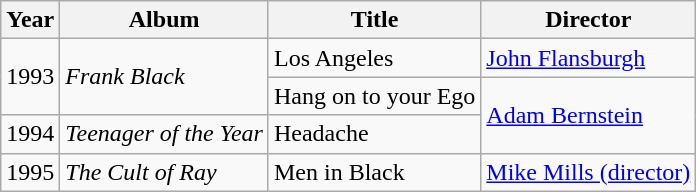<table class="wikitable">
<tr>
<th>Year</th>
<th>Album</th>
<th>Title</th>
<th>Director</th>
</tr>
<tr>
<td rowspan="2">1993</td>
<td rowspan="2"><em>Frank Black</em></td>
<td>Los Angeles</td>
<td><a href='#'>John Flansburgh</a></td>
</tr>
<tr>
<td>Hang on to your Ego</td>
<td rowspan="2"><a href='#'>Adam Bernstein</a></td>
</tr>
<tr>
<td>1994</td>
<td><em>Teenager of the Year</em></td>
<td>Headache</td>
</tr>
<tr>
<td>1995</td>
<td><em>The Cult of Ray</em></td>
<td>Men in Black</td>
<td><a href='#'>Mike Mills (director)</a></td>
</tr>
</table>
